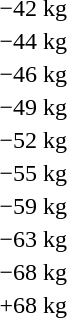<table>
<tr>
<td rowspan=2>−42 kg</td>
<td rowspan=2></td>
<td rowspan=2></td>
<td></td>
</tr>
<tr>
<td></td>
</tr>
<tr>
<td rowspan=2>−44 kg</td>
<td rowspan=2></td>
<td rowspan=2></td>
<td></td>
</tr>
<tr>
<td></td>
</tr>
<tr>
<td rowspan=2>−46 kg</td>
<td rowspan=2></td>
<td rowspan=2></td>
<td></td>
</tr>
<tr>
<td></td>
</tr>
<tr>
<td rowspan=2>−49 kg</td>
<td rowspan=2></td>
<td rowspan=2></td>
<td></td>
</tr>
<tr>
<td></td>
</tr>
<tr>
<td rowspan=2>−52 kg</td>
<td rowspan=2></td>
<td rowspan=2></td>
<td></td>
</tr>
<tr>
<td></td>
</tr>
<tr>
<td rowspan=2>−55 kg</td>
<td rowspan=2></td>
<td rowspan=2></td>
<td></td>
</tr>
<tr>
<td></td>
</tr>
<tr>
<td rowspan=2>−59 kg</td>
<td rowspan=2></td>
<td rowspan=2></td>
<td></td>
</tr>
<tr>
<td></td>
</tr>
<tr>
<td rowspan=2>−63 kg</td>
<td rowspan=2></td>
<td rowspan=2></td>
<td></td>
</tr>
<tr>
<td></td>
</tr>
<tr>
<td rowspan=2>−68 kg</td>
<td rowspan=2></td>
<td rowspan=2></td>
<td></td>
</tr>
<tr>
<td></td>
</tr>
<tr>
<td rowspan=2>+68 kg</td>
<td rowspan=2></td>
<td rowspan=2></td>
<td></td>
</tr>
<tr>
<td></td>
</tr>
</table>
